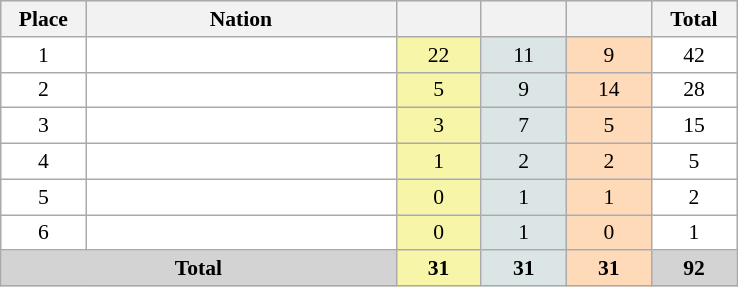<table class=wikitable style="border:1px solid #AAAAAA;font-size:90%">
<tr bgcolor="#EFEFEF">
<th width=50>Place</th>
<th width=200>Nation</th>
<th width=50></th>
<th width=50></th>
<th width=50></th>
<th width=50>Total</th>
</tr>
<tr align="center" valign="top" bgcolor="#FFFFFF">
<td>1</td>
<td align="left"></td>
<td style="background:#F7F6A8;">22</td>
<td style="background:#DCE5E5;">11</td>
<td style="background:#FFDAB9;">9</td>
<td>42</td>
</tr>
<tr align="center" valign="top" bgcolor="#FFFFFF">
<td>2</td>
<td align="left"></td>
<td style="background:#F7F6A8;">5</td>
<td style="background:#DCE5E5;">9</td>
<td style="background:#FFDAB9;">14</td>
<td>28</td>
</tr>
<tr align="center" valign="top" bgcolor="#FFFFFF">
<td>3</td>
<td align="left"></td>
<td style="background:#F7F6A8;">3</td>
<td style="background:#DCE5E5;">7</td>
<td style="background:#FFDAB9;">5</td>
<td>15</td>
</tr>
<tr align="center" valign="top" bgcolor="#FFFFFF">
<td>4</td>
<td align="left"></td>
<td style="background:#F7F6A8;">1</td>
<td style="background:#DCE5E5;">2</td>
<td style="background:#FFDAB9;">2</td>
<td>5</td>
</tr>
<tr align="center" valign="top" bgcolor="#FFFFFF">
<td>5</td>
<td align="left"></td>
<td style="background:#F7F6A8;">0</td>
<td style="background:#DCE5E5;">1</td>
<td style="background:#FFDAB9;">1</td>
<td>2</td>
</tr>
<tr align="center" valign="top" bgcolor="#FFFFFF">
<td>6</td>
<td align="left"></td>
<td style="background:#F7F6A8;">0</td>
<td style="background:#DCE5E5;">1</td>
<td style="background:#FFDAB9;">0</td>
<td>1</td>
</tr>
<tr align="center">
<td colspan="2" bgcolor=D3D3D3><strong>Total</strong></td>
<td style="background:#F7F6A8;"><strong>31</strong></td>
<td style="background:#DCE5E5;"><strong>31</strong></td>
<td style="background:#FFDAB9;"><strong>31</strong></td>
<td bgcolor=D3D3D3><strong>92</strong></td>
</tr>
</table>
